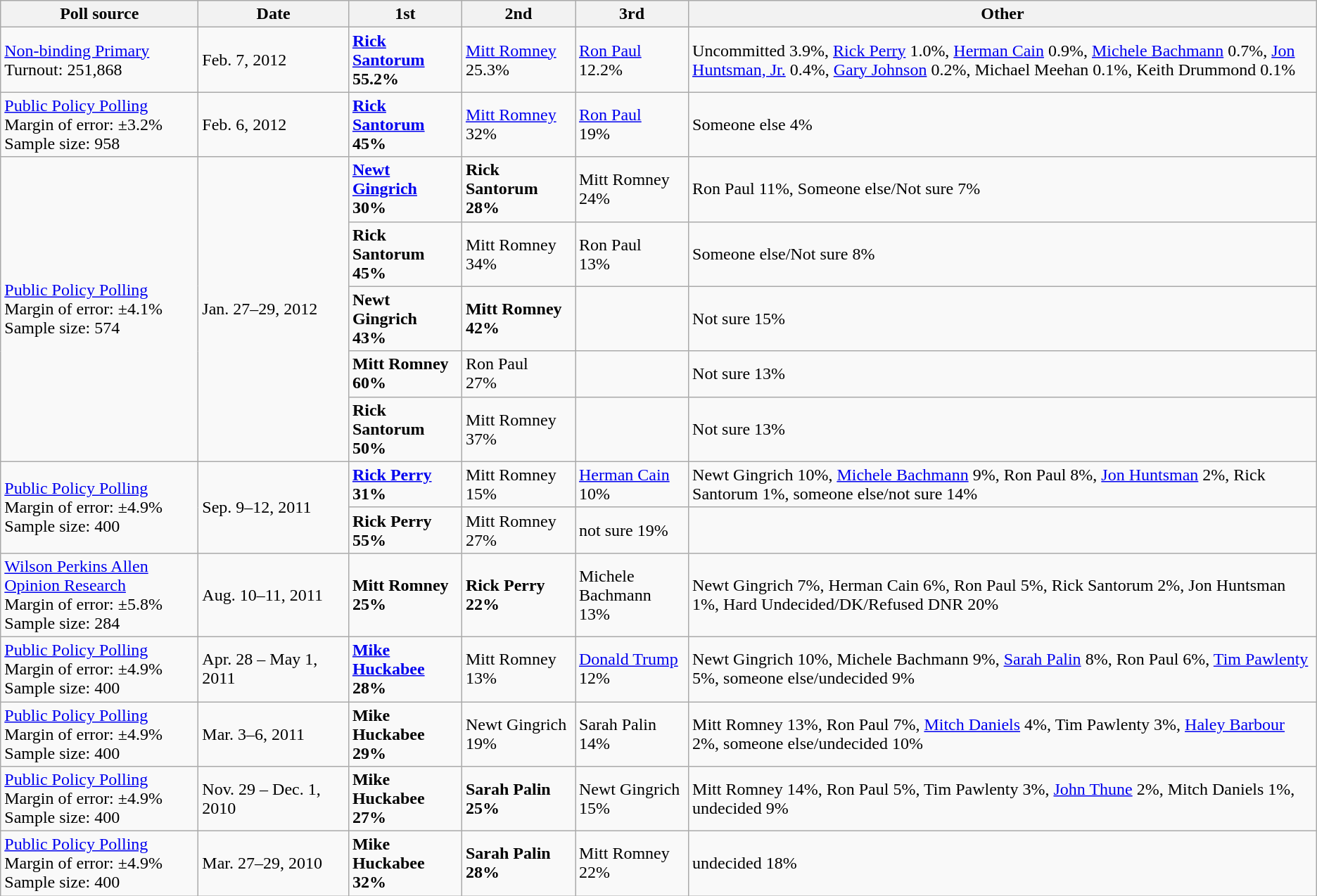<table class="wikitable">
<tr>
<th style="width:180px;">Poll source</th>
<th style="width:135px;">Date</th>
<th style="width:100px;">1st</th>
<th style="width:100px;">2nd</th>
<th style="width:100px;">3rd</th>
<th>Other</th>
</tr>
<tr>
<td rowspan=1><a href='#'>Non-binding Primary</a><br>Turnout: 251,868</td>
<td rowspan=1>Feb. 7, 2012</td>
<td><strong><a href='#'>Rick Santorum</a><br>55.2%</strong></td>
<td><a href='#'>Mitt Romney</a><br>25.3%</td>
<td><a href='#'>Ron Paul</a><br>12.2%</td>
<td>Uncommitted 3.9%, <a href='#'>Rick Perry</a> 1.0%, <a href='#'>Herman Cain</a> 0.9%, <a href='#'>Michele Bachmann</a> 0.7%, <a href='#'>Jon Huntsman, Jr.</a> 0.4%, <a href='#'>Gary Johnson</a> 0.2%, Michael Meehan 0.1%, Keith Drummond 0.1%</td>
</tr>
<tr>
<td rowspan=1><a href='#'>Public Policy Polling</a><br>Margin of error: ±3.2%
<br>Sample size: 958</td>
<td rowspan=1>Feb. 6, 2012</td>
<td><strong><a href='#'>Rick Santorum</a><br>45%</strong></td>
<td><a href='#'>Mitt Romney</a><br>32%</td>
<td><a href='#'>Ron Paul</a><br>19%</td>
<td>Someone else 4%</td>
</tr>
<tr>
<td rowspan=5><a href='#'>Public Policy Polling</a><br>Margin of error: ±4.1%
<br>Sample size: 574</td>
<td rowspan=5>Jan. 27–29, 2012</td>
<td><strong><a href='#'>Newt Gingrich</a><br>30%</strong></td>
<td><strong>Rick Santorum<br>28%</strong></td>
<td>Mitt Romney<br>24%</td>
<td>Ron Paul 11%, Someone else/Not sure 7%</td>
</tr>
<tr>
<td><strong>Rick Santorum<br>45%</strong></td>
<td>Mitt Romney<br>34%</td>
<td>Ron Paul<br>13%</td>
<td>Someone else/Not sure 8%</td>
</tr>
<tr>
<td><strong>Newt Gingrich<br>43%</strong></td>
<td><strong>Mitt Romney<br>42%</strong></td>
<td></td>
<td>Not sure 15%</td>
</tr>
<tr>
<td><strong>Mitt Romney<br>60%</strong></td>
<td>Ron Paul<br>27%</td>
<td></td>
<td>Not sure 13%</td>
</tr>
<tr>
<td><strong>Rick Santorum<br>50%</strong></td>
<td>Mitt Romney<br>37%</td>
<td></td>
<td>Not sure 13%</td>
</tr>
<tr>
<td rowspan=2><a href='#'>Public Policy Polling</a><br>Margin of error: ±4.9%
<br>Sample size: 400</td>
<td rowspan=2>Sep. 9–12, 2011</td>
<td><strong><a href='#'>Rick Perry</a><br>31%</strong></td>
<td>Mitt Romney<br>15%</td>
<td><a href='#'>Herman Cain</a><br>10%</td>
<td>Newt Gingrich 10%, <a href='#'>Michele Bachmann</a> 9%, Ron Paul 8%, <a href='#'>Jon Huntsman</a> 2%, Rick Santorum 1%, someone else/not sure 14%</td>
</tr>
<tr>
<td><strong>Rick Perry<br>55%</strong></td>
<td>Mitt Romney 27%</td>
<td>not sure 19%</td>
<td></td>
</tr>
<tr>
<td><a href='#'>Wilson Perkins Allen Opinion Research</a><br>Margin of error: ±5.8%
<br>Sample size: 284</td>
<td>Aug. 10–11, 2011</td>
<td><strong>Mitt Romney<br>25%</strong></td>
<td><strong>Rick Perry<br>22%</strong></td>
<td>Michele Bachmann<br>13%</td>
<td>Newt Gingrich 7%, Herman Cain 6%, Ron Paul 5%, Rick Santorum 2%, Jon Huntsman 1%, Hard Undecided/DK/Refused DNR 20%</td>
</tr>
<tr>
<td><a href='#'>Public Policy Polling</a><br>Margin of error: ±4.9%
<br>Sample size: 400</td>
<td>Apr. 28 – May 1, 2011</td>
<td><strong><a href='#'>Mike Huckabee</a><br>28%</strong></td>
<td>Mitt Romney<br>13%</td>
<td><a href='#'>Donald Trump</a><br>12%</td>
<td>Newt Gingrich 10%, Michele Bachmann 9%, <a href='#'>Sarah Palin</a> 8%, Ron Paul 6%, <a href='#'>Tim Pawlenty</a> 5%, someone else/undecided 9%</td>
</tr>
<tr>
<td><a href='#'>Public Policy Polling</a><br>Margin of error: ±4.9%
<br>Sample size: 400</td>
<td>Mar. 3–6, 2011</td>
<td><strong>Mike Huckabee<br>29%</strong></td>
<td>Newt Gingrich<br>19%</td>
<td>Sarah Palin<br>14%</td>
<td>Mitt Romney 13%, Ron Paul 7%, <a href='#'>Mitch Daniels</a> 4%, Tim Pawlenty 3%, <a href='#'>Haley Barbour</a> 2%, someone else/undecided 10%</td>
</tr>
<tr>
<td><a href='#'>Public Policy Polling</a><br>Margin of error: ±4.9%
<br>Sample size: 400</td>
<td>Nov. 29 – Dec. 1, 2010</td>
<td><strong>Mike Huckabee<br>27%</strong></td>
<td><strong>Sarah Palin<br>25%</strong></td>
<td>Newt Gingrich<br>15%</td>
<td>Mitt Romney 14%, Ron Paul 5%, Tim Pawlenty 3%, <a href='#'>John Thune</a> 2%, Mitch Daniels 1%, undecided 9%</td>
</tr>
<tr>
<td><a href='#'>Public Policy Polling</a><br>Margin of error: ±4.9%
<br>Sample size: 400</td>
<td>Mar. 27–29, 2010</td>
<td><strong>Mike Huckabee<br>32%</strong></td>
<td><strong>Sarah Palin<br>28%</strong></td>
<td>Mitt Romney<br>22%</td>
<td>undecided 18%</td>
</tr>
</table>
